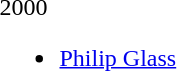<table>
<tr>
<td>2000<br><ul><li><a href='#'>Philip Glass</a></li></ul></td>
</tr>
</table>
